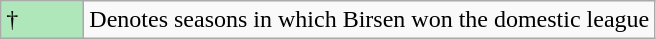<table class="wikitable">
<tr>
<td style="background:#AFE6BA; width:3em;">†</td>
<td>Denotes seasons in which Birsen won the domestic league</td>
</tr>
</table>
